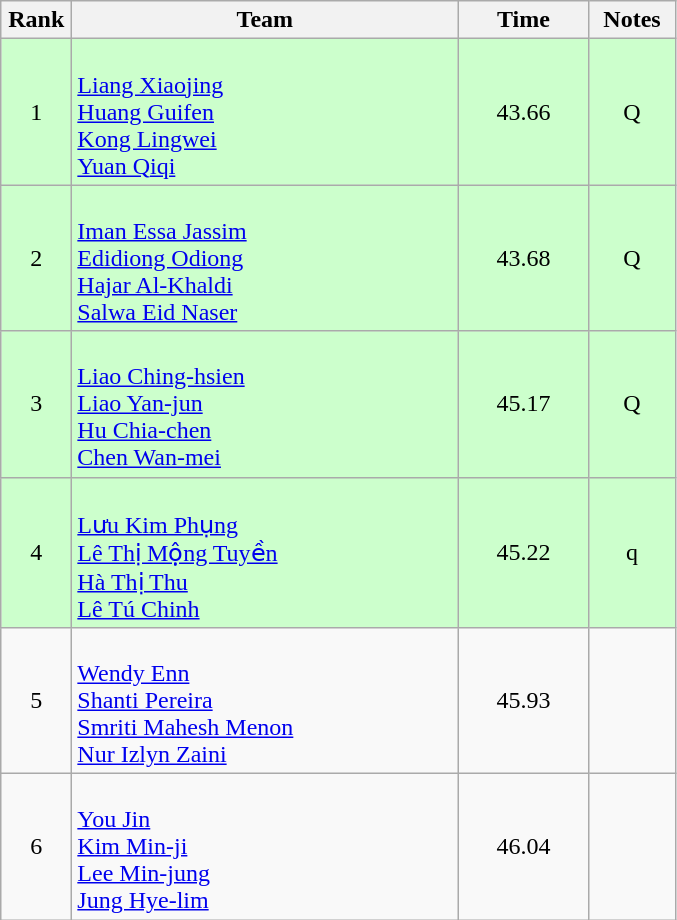<table class="wikitable" style="text-align:center">
<tr>
<th width=40>Rank</th>
<th width=250>Team</th>
<th width=80>Time</th>
<th width=50>Notes</th>
</tr>
<tr bgcolor=ccffcc>
<td>1</td>
<td align=left><br><a href='#'>Liang Xiaojing</a><br><a href='#'>Huang Guifen</a><br><a href='#'>Kong Lingwei</a><br><a href='#'>Yuan Qiqi</a></td>
<td>43.66</td>
<td>Q</td>
</tr>
<tr bgcolor=ccffcc>
<td>2</td>
<td align=left><br><a href='#'>Iman Essa Jassim</a><br><a href='#'>Edidiong Odiong</a><br><a href='#'>Hajar Al-Khaldi</a><br><a href='#'>Salwa Eid Naser</a></td>
<td>43.68</td>
<td>Q</td>
</tr>
<tr bgcolor=ccffcc>
<td>3</td>
<td align=left><br><a href='#'>Liao Ching-hsien</a><br><a href='#'>Liao Yan-jun</a><br><a href='#'>Hu Chia-chen</a><br><a href='#'>Chen Wan-mei</a></td>
<td>45.17</td>
<td>Q</td>
</tr>
<tr bgcolor=ccffcc>
<td>4</td>
<td align=left><br><a href='#'>Lưu Kim Phụng</a><br><a href='#'>Lê Thị Mộng Tuyền</a><br><a href='#'>Hà Thị Thu</a><br><a href='#'>Lê Tú Chinh</a></td>
<td>45.22</td>
<td>q</td>
</tr>
<tr>
<td>5</td>
<td align=left><br><a href='#'>Wendy Enn</a><br><a href='#'>Shanti Pereira</a><br><a href='#'>Smriti Mahesh Menon</a><br><a href='#'>Nur Izlyn Zaini</a></td>
<td>45.93</td>
<td></td>
</tr>
<tr>
<td>6</td>
<td align=left><br><a href='#'>You Jin</a><br><a href='#'>Kim Min-ji</a><br><a href='#'>Lee Min-jung</a><br><a href='#'>Jung Hye-lim</a></td>
<td>46.04</td>
<td></td>
</tr>
</table>
